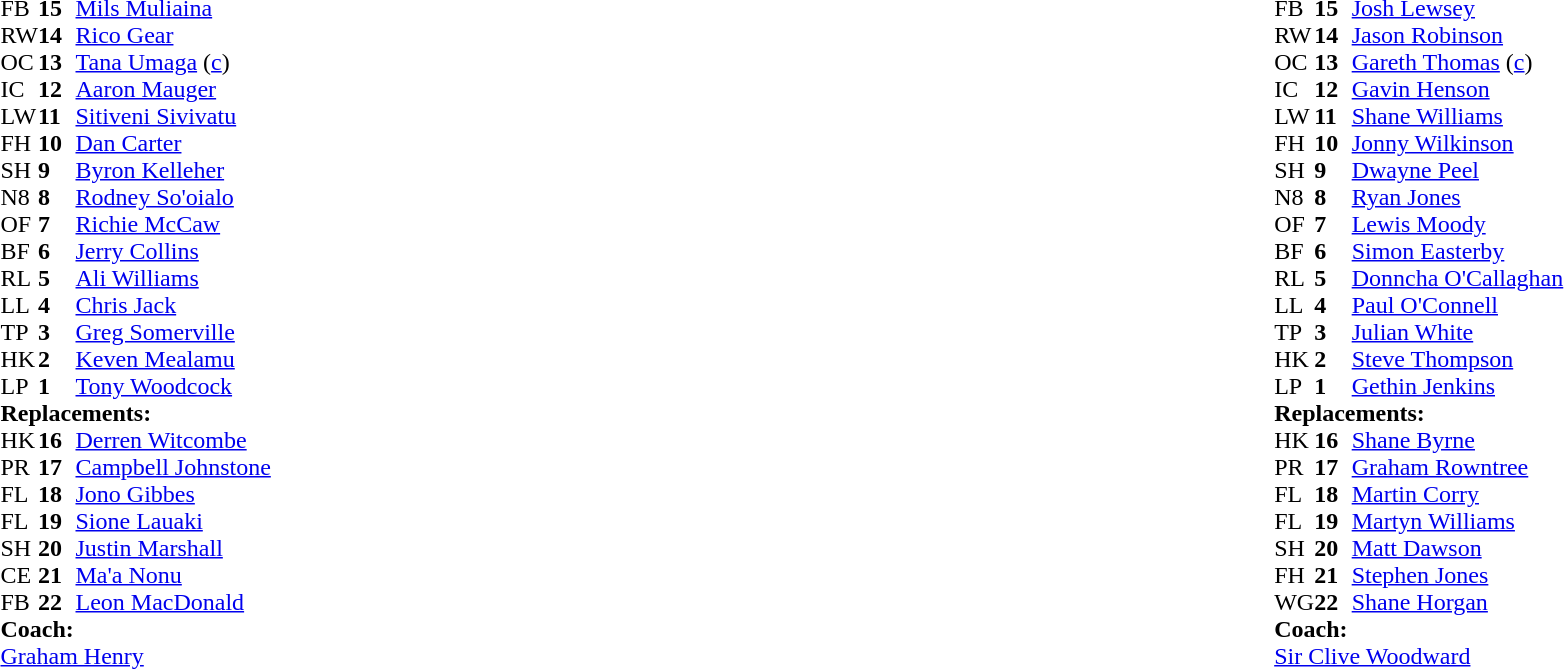<table style="width:100%">
<tr>
<td style="vertical-align:top;width:50%"><br><table cellspacing="0" cellpadding="0">
<tr>
<th width="25"></th>
<th width="25"></th>
</tr>
<tr>
<td>FB</td>
<td><strong>15</strong></td>
<td><a href='#'>Mils Muliaina</a></td>
</tr>
<tr>
<td>RW</td>
<td><strong>14</strong></td>
<td><a href='#'>Rico Gear</a></td>
</tr>
<tr>
<td>OC</td>
<td><strong>13</strong></td>
<td><a href='#'>Tana Umaga</a> (<a href='#'>c</a>)</td>
</tr>
<tr>
<td>IC</td>
<td><strong>12</strong></td>
<td><a href='#'>Aaron Mauger</a></td>
</tr>
<tr>
<td>LW</td>
<td><strong>11</strong></td>
<td><a href='#'>Sitiveni Sivivatu</a></td>
</tr>
<tr>
<td>FH</td>
<td><strong>10</strong></td>
<td><a href='#'>Dan Carter</a></td>
</tr>
<tr>
<td>SH</td>
<td><strong>9</strong></td>
<td><a href='#'>Byron Kelleher</a></td>
</tr>
<tr>
<td>N8</td>
<td><strong>8</strong></td>
<td><a href='#'>Rodney So'oialo</a></td>
</tr>
<tr>
<td>OF</td>
<td><strong>7</strong></td>
<td><a href='#'>Richie McCaw</a></td>
</tr>
<tr>
<td>BF</td>
<td><strong>6</strong></td>
<td><a href='#'>Jerry Collins</a></td>
</tr>
<tr>
<td>RL</td>
<td><strong>5</strong></td>
<td><a href='#'>Ali Williams</a></td>
</tr>
<tr>
<td>LL</td>
<td><strong>4</strong></td>
<td><a href='#'>Chris Jack</a></td>
</tr>
<tr>
<td>TP</td>
<td><strong>3</strong></td>
<td><a href='#'>Greg Somerville</a></td>
</tr>
<tr>
<td>HK</td>
<td><strong>2</strong></td>
<td><a href='#'>Keven Mealamu</a></td>
</tr>
<tr>
<td>LP</td>
<td><strong>1</strong></td>
<td><a href='#'>Tony Woodcock</a></td>
</tr>
<tr>
<td colspan=3><strong>Replacements:</strong></td>
</tr>
<tr>
<td>HK</td>
<td><strong>16</strong></td>
<td><a href='#'>Derren Witcombe</a></td>
</tr>
<tr>
<td>PR</td>
<td><strong>17</strong></td>
<td><a href='#'>Campbell Johnstone</a></td>
</tr>
<tr>
<td>FL</td>
<td><strong>18</strong></td>
<td><a href='#'>Jono Gibbes</a></td>
</tr>
<tr>
<td>FL</td>
<td><strong>19</strong></td>
<td><a href='#'>Sione Lauaki</a></td>
</tr>
<tr>
<td>SH</td>
<td><strong>20</strong></td>
<td><a href='#'>Justin Marshall</a></td>
</tr>
<tr>
<td>CE</td>
<td><strong>21</strong></td>
<td><a href='#'>Ma'a Nonu</a></td>
</tr>
<tr>
<td>FB</td>
<td><strong>22</strong></td>
<td><a href='#'>Leon MacDonald</a></td>
</tr>
<tr>
<td colspan=3><strong>Coach:</strong></td>
</tr>
<tr>
<td colspan="4"> <a href='#'>Graham Henry</a></td>
</tr>
</table>
</td>
<td style="vertical-align:top"></td>
<td style="vertical-align:top;width:50%"><br><table cellspacing="0" cellpadding="0" style="margin:auto">
<tr>
<th width="25"></th>
<th width="25"></th>
</tr>
<tr>
<td>FB</td>
<td><strong>15</strong></td>
<td> <a href='#'>Josh Lewsey</a></td>
</tr>
<tr>
<td>RW</td>
<td><strong>14</strong></td>
<td> <a href='#'>Jason Robinson</a></td>
</tr>
<tr>
<td>OC</td>
<td><strong>13</strong></td>
<td> <a href='#'>Gareth Thomas</a> (<a href='#'>c</a>)</td>
</tr>
<tr>
<td>IC</td>
<td><strong>12</strong></td>
<td> <a href='#'>Gavin Henson</a></td>
</tr>
<tr>
<td>LW</td>
<td><strong>11</strong></td>
<td> <a href='#'>Shane Williams</a></td>
</tr>
<tr>
<td>FH</td>
<td><strong>10</strong></td>
<td> <a href='#'>Jonny Wilkinson</a></td>
</tr>
<tr>
<td>SH</td>
<td><strong>9</strong></td>
<td> <a href='#'>Dwayne Peel</a></td>
</tr>
<tr>
<td>N8</td>
<td><strong>8</strong></td>
<td> <a href='#'>Ryan Jones</a></td>
</tr>
<tr>
<td>OF</td>
<td><strong>7</strong></td>
<td> <a href='#'>Lewis Moody</a></td>
</tr>
<tr>
<td>BF</td>
<td><strong>6</strong></td>
<td> <a href='#'>Simon Easterby</a></td>
</tr>
<tr>
<td>RL</td>
<td><strong>5</strong></td>
<td> <a href='#'>Donncha O'Callaghan</a></td>
</tr>
<tr>
<td>LL</td>
<td><strong>4</strong></td>
<td> <a href='#'>Paul O'Connell</a></td>
</tr>
<tr>
<td>TP</td>
<td><strong>3</strong></td>
<td> <a href='#'>Julian White</a></td>
</tr>
<tr>
<td>HK</td>
<td><strong>2</strong></td>
<td> <a href='#'>Steve Thompson</a></td>
</tr>
<tr>
<td>LP</td>
<td><strong>1</strong></td>
<td> <a href='#'>Gethin Jenkins</a></td>
</tr>
<tr>
<td colspan=3><strong>Replacements:</strong></td>
</tr>
<tr>
<td>HK</td>
<td><strong>16</strong></td>
<td> <a href='#'>Shane Byrne</a></td>
</tr>
<tr>
<td>PR</td>
<td><strong>17</strong></td>
<td> <a href='#'>Graham Rowntree</a></td>
</tr>
<tr>
<td>FL</td>
<td><strong>18</strong></td>
<td> <a href='#'>Martin Corry</a></td>
</tr>
<tr>
<td>FL</td>
<td><strong>19</strong></td>
<td> <a href='#'>Martyn Williams</a></td>
</tr>
<tr>
<td>SH</td>
<td><strong>20</strong></td>
<td> <a href='#'>Matt Dawson</a></td>
</tr>
<tr>
<td>FH</td>
<td><strong>21</strong></td>
<td> <a href='#'>Stephen Jones</a></td>
</tr>
<tr>
<td>WG</td>
<td><strong>22</strong></td>
<td> <a href='#'>Shane Horgan</a></td>
</tr>
<tr>
<td colspan=3><strong>Coach:</strong></td>
</tr>
<tr>
<td colspan="4"> <a href='#'>Sir Clive Woodward</a></td>
</tr>
</table>
</td>
</tr>
</table>
